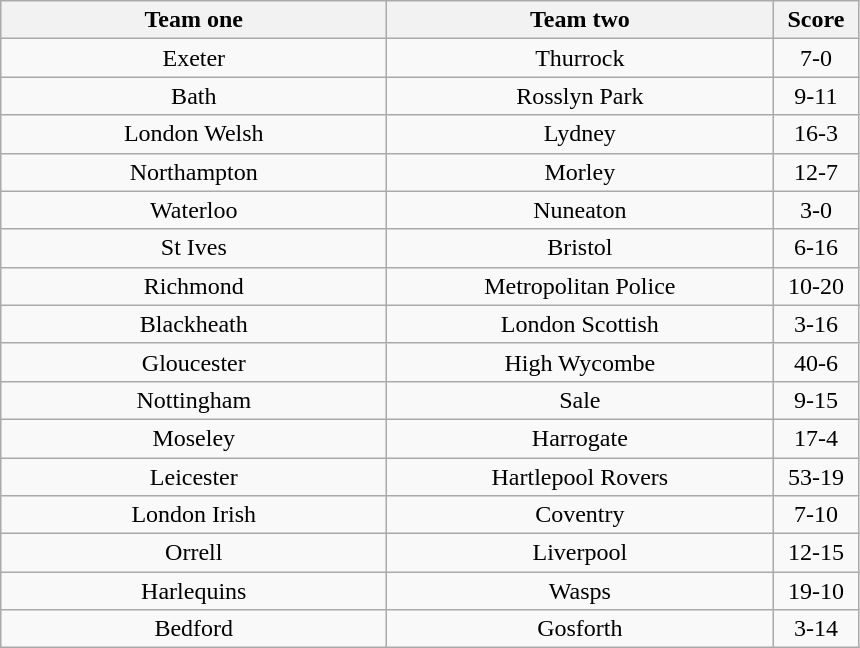<table class="wikitable" style="text-align: center">
<tr>
<th width=250>Team one</th>
<th width=250>Team two</th>
<th width=50>Score</th>
</tr>
<tr>
<td>Exeter</td>
<td>Thurrock</td>
<td>7-0</td>
</tr>
<tr>
<td>Bath</td>
<td>Rosslyn Park</td>
<td>9-11</td>
</tr>
<tr>
<td>London Welsh</td>
<td>Lydney</td>
<td>16-3</td>
</tr>
<tr>
<td>Northampton</td>
<td>Morley</td>
<td>12-7</td>
</tr>
<tr>
<td>Waterloo</td>
<td>Nuneaton</td>
<td>3-0</td>
</tr>
<tr>
<td>St Ives</td>
<td>Bristol</td>
<td>6-16</td>
</tr>
<tr>
<td>Richmond</td>
<td>Metropolitan Police</td>
<td>10-20</td>
</tr>
<tr>
<td>Blackheath</td>
<td>London Scottish</td>
<td>3-16</td>
</tr>
<tr>
<td>Gloucester</td>
<td>High Wycombe</td>
<td>40-6</td>
</tr>
<tr>
<td>Nottingham</td>
<td>Sale</td>
<td>9-15</td>
</tr>
<tr>
<td>Moseley</td>
<td>Harrogate</td>
<td>17-4</td>
</tr>
<tr>
<td>Leicester</td>
<td>Hartlepool Rovers</td>
<td>53-19</td>
</tr>
<tr>
<td>London Irish</td>
<td>Coventry</td>
<td>7-10</td>
</tr>
<tr>
<td>Orrell</td>
<td>Liverpool</td>
<td>12-15</td>
</tr>
<tr>
<td>Harlequins</td>
<td>Wasps</td>
<td>19-10</td>
</tr>
<tr>
<td>Bedford</td>
<td>Gosforth</td>
<td>3-14</td>
</tr>
</table>
